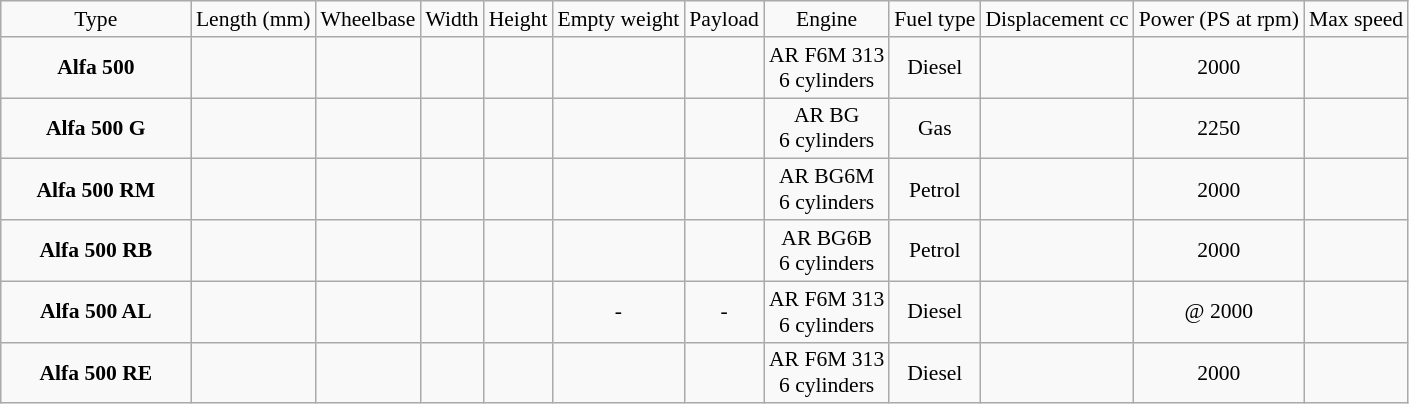<table class="wikitable" style="text-align:center; font-size:90%;">
<tr>
<td>Type</td>
<td>Length (mm)</td>
<td>Wheelbase</td>
<td>Width</td>
<td>Height</td>
<td>Empty weight</td>
<td>Payload</td>
<td>Engine</td>
<td>Fuel type</td>
<td>Displacement cc</td>
<td>Power (PS at rpm)</td>
<td>Max speed</td>
</tr>
<tr>
<td width=120px><strong>Alfa 500</strong></td>
<td></td>
<td></td>
<td></td>
<td></td>
<td></td>
<td></td>
<td>AR F6M 313 <br> 6 cylinders</td>
<td>Diesel</td>
<td></td>
<td> 2000</td>
<td></td>
</tr>
<tr>
<td width=120px><strong>Alfa 500 G</strong></td>
<td></td>
<td></td>
<td></td>
<td></td>
<td></td>
<td></td>
<td>AR BG <br> 6 cylinders</td>
<td>Gas</td>
<td></td>
<td> 2250</td>
<td></td>
</tr>
<tr>
<td width=120px><strong>Alfa 500 RM</strong></td>
<td></td>
<td></td>
<td></td>
<td></td>
<td></td>
<td></td>
<td>AR BG6M <br> 6 cylinders</td>
<td>Petrol</td>
<td></td>
<td> 2000</td>
<td></td>
</tr>
<tr>
<td width=120px><strong>Alfa 500 RB</strong></td>
<td></td>
<td></td>
<td></td>
<td></td>
<td></td>
<td></td>
<td>AR BG6B <br> 6 cylinders</td>
<td>Petrol</td>
<td></td>
<td> 2000</td>
<td></td>
</tr>
<tr>
<td width=120px><strong>Alfa 500 AL</strong></td>
<td></td>
<td></td>
<td></td>
<td></td>
<td>-</td>
<td>-</td>
<td>AR F6M 313 <br> 6 cylinders</td>
<td>Diesel</td>
<td></td>
<td> @ 2000</td>
<td></td>
</tr>
<tr>
<td width=120px><strong>Alfa 500 RE</strong></td>
<td></td>
<td></td>
<td></td>
<td></td>
<td></td>
<td></td>
<td>AR F6M 313 <br> 6 cylinders</td>
<td>Diesel</td>
<td></td>
<td> 2000</td>
<td></td>
</tr>
</table>
